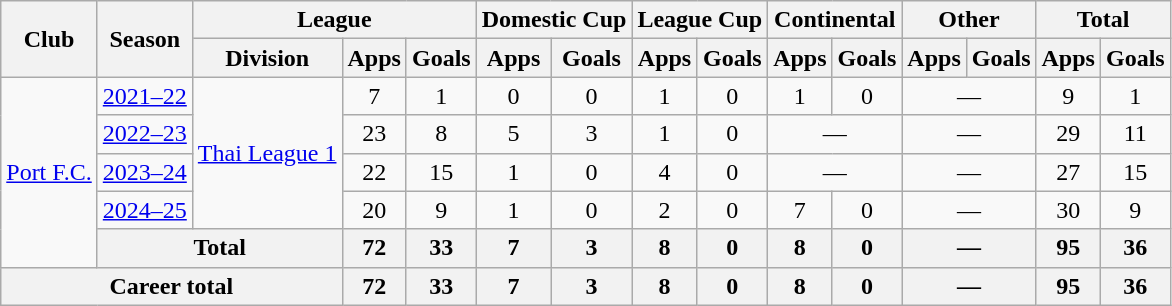<table class="wikitable" style="text-align:center">
<tr>
<th rowspan="2">Club</th>
<th rowspan="2">Season</th>
<th colspan="3">League</th>
<th colspan="2">Domestic Cup</th>
<th colspan="2">League Cup</th>
<th colspan="2">Continental</th>
<th colspan="2">Other</th>
<th colspan="2">Total</th>
</tr>
<tr>
<th>Division</th>
<th>Apps</th>
<th>Goals</th>
<th>Apps</th>
<th>Goals</th>
<th>Apps</th>
<th>Goals</th>
<th>Apps</th>
<th>Goals</th>
<th>Apps</th>
<th>Goals</th>
<th>Apps</th>
<th>Goals</th>
</tr>
<tr>
<td rowspan="5"><a href='#'>Port F.C.</a></td>
<td><a href='#'>2021–22</a></td>
<td rowspan="4"><a href='#'>Thai League 1</a></td>
<td>7</td>
<td>1</td>
<td>0</td>
<td>0</td>
<td>1</td>
<td>0</td>
<td>1</td>
<td>0</td>
<td colspan="2">—</td>
<td>9</td>
<td>1</td>
</tr>
<tr>
<td><a href='#'>2022–23</a></td>
<td>23</td>
<td>8</td>
<td>5</td>
<td>3</td>
<td>1</td>
<td>0</td>
<td colspan="2">—</td>
<td colspan="2">—</td>
<td>29</td>
<td>11</td>
</tr>
<tr>
<td><a href='#'>2023–24</a></td>
<td>22</td>
<td>15</td>
<td>1</td>
<td>0</td>
<td>4</td>
<td>0</td>
<td colspan="2">—</td>
<td colspan="2">—</td>
<td>27</td>
<td>15</td>
</tr>
<tr>
<td><a href='#'>2024–25</a></td>
<td>20</td>
<td>9</td>
<td>1</td>
<td>0</td>
<td>2</td>
<td>0</td>
<td>7</td>
<td>0</td>
<td colspan="2">—</td>
<td>30</td>
<td>9</td>
</tr>
<tr>
<th colspan="2">Total</th>
<th>72</th>
<th>33</th>
<th>7</th>
<th>3</th>
<th>8</th>
<th>0</th>
<th>8</th>
<th>0</th>
<th colspan="2">—</th>
<th>95</th>
<th>36</th>
</tr>
<tr>
<th colspan="3">Career total</th>
<th>72</th>
<th>33</th>
<th>7</th>
<th>3</th>
<th>8</th>
<th>0</th>
<th>8</th>
<th>0</th>
<th colspan="2">—</th>
<th>95</th>
<th>36</th>
</tr>
</table>
